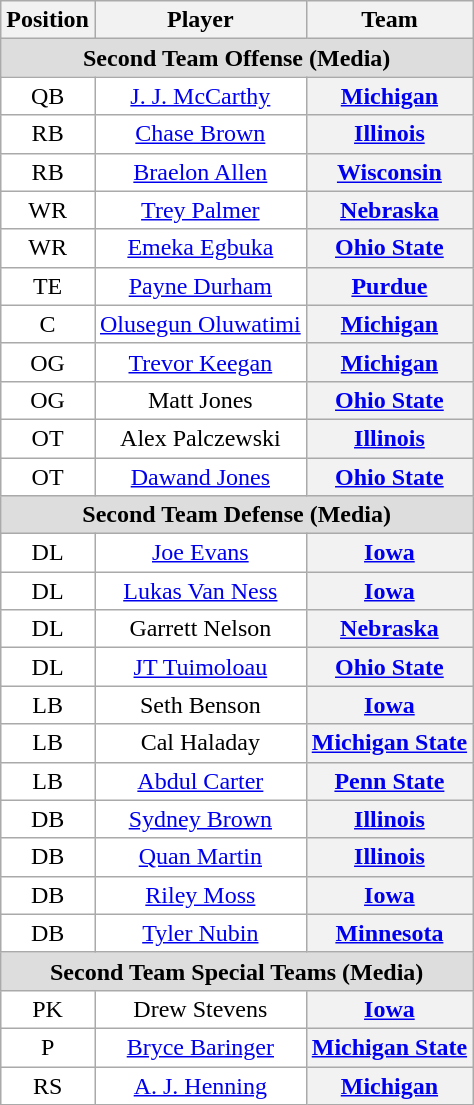<table class="wikitable sortable">
<tr>
<th>Position</th>
<th>Player</th>
<th>Team</th>
</tr>
<tr>
<td colspan="3" style="text-align:center; background:#ddd;"><strong>Second Team Offense (Media)</strong></td>
</tr>
<tr style="text-align:center;">
<td style="background:white">QB</td>
<td style="background:white"><a href='#'>J. J. McCarthy</a></td>
<th><a href='#'>Michigan</a></th>
</tr>
<tr style="text-align:center;">
<td style="background:white">RB</td>
<td style="background:white"><a href='#'>Chase Brown</a></td>
<th><a href='#'>Illinois</a></th>
</tr>
<tr style="text-align:center;">
<td style="background:white">RB</td>
<td style="background:white"><a href='#'>Braelon Allen</a></td>
<th><a href='#'>Wisconsin</a></th>
</tr>
<tr style="text-align:center;">
<td style="background:white">WR</td>
<td style="background:white"><a href='#'>Trey Palmer</a></td>
<th><a href='#'>Nebraska</a></th>
</tr>
<tr style="text-align:center;">
<td style="background:white">WR</td>
<td style="background:white"><a href='#'>Emeka Egbuka</a></td>
<th><a href='#'>Ohio State</a></th>
</tr>
<tr style="text-align:center;">
<td style="background:white">TE</td>
<td style="background:white"><a href='#'>Payne Durham</a></td>
<th><a href='#'>Purdue</a></th>
</tr>
<tr style="text-align:center;">
<td style="background:white">C</td>
<td style="background:white"><a href='#'>Olusegun Oluwatimi</a></td>
<th><a href='#'>Michigan</a></th>
</tr>
<tr style="text-align:center;">
<td style="background:white">OG</td>
<td style="background:white"><a href='#'>Trevor Keegan</a></td>
<th><a href='#'>Michigan</a></th>
</tr>
<tr style="text-align:center;">
<td style="background:white">OG</td>
<td style="background:white">Matt Jones</td>
<th><a href='#'>Ohio State</a></th>
</tr>
<tr style="text-align:center;">
<td style="background:white">OT</td>
<td style="background:white">Alex Palczewski</td>
<th><a href='#'>Illinois</a></th>
</tr>
<tr style="text-align:center;">
<td style="background:white">OT</td>
<td style="background:white"><a href='#'>Dawand Jones</a></td>
<th><a href='#'>Ohio State</a></th>
</tr>
<tr>
<td colspan="3" style="text-align:center; background:#ddd;"><strong>Second Team Defense (Media)</strong></td>
</tr>
<tr style="text-align:center;">
<td style="background:white">DL</td>
<td style="background:white"><a href='#'>Joe Evans</a></td>
<th><a href='#'>Iowa</a></th>
</tr>
<tr style="text-align:center;">
<td style="background:white">DL</td>
<td style="background:white"><a href='#'>Lukas Van Ness</a></td>
<th><a href='#'>Iowa</a></th>
</tr>
<tr style="text-align:center;">
<td style="background:white">DL</td>
<td style="background:white">Garrett Nelson</td>
<th><a href='#'>Nebraska</a></th>
</tr>
<tr style="text-align:center;">
<td style="background:white">DL</td>
<td style="background:white"><a href='#'>JT Tuimoloau</a></td>
<th><a href='#'>Ohio State</a></th>
</tr>
<tr style="text-align:center;">
<td style="background:white">LB</td>
<td style="background:white">Seth Benson</td>
<th><a href='#'>Iowa</a></th>
</tr>
<tr style="text-align:center;">
<td style="background:white">LB</td>
<td style="background:white">Cal Haladay</td>
<th><a href='#'>Michigan State</a></th>
</tr>
<tr style="text-align:center;">
<td style="background:white">LB</td>
<td style="background:white"><a href='#'>Abdul Carter</a></td>
<th><a href='#'>Penn State</a></th>
</tr>
<tr style="text-align:center;">
<td style="background:white">DB</td>
<td style="background:white"><a href='#'>Sydney Brown</a></td>
<th><a href='#'>Illinois</a></th>
</tr>
<tr style="text-align:center;">
<td style="background:white">DB</td>
<td style="background:white"><a href='#'>Quan Martin</a></td>
<th><a href='#'>Illinois</a></th>
</tr>
<tr style="text-align:center;">
<td style="background:white">DB</td>
<td style="background:white"><a href='#'>Riley Moss</a></td>
<th><a href='#'>Iowa</a></th>
</tr>
<tr style="text-align:center;">
<td style="background:white">DB</td>
<td style="background:white"><a href='#'>Tyler Nubin</a></td>
<th><a href='#'>Minnesota</a></th>
</tr>
<tr>
<td colspan="3" style="text-align:center; background:#ddd;"><strong>Second Team Special Teams (Media)</strong></td>
</tr>
<tr style="text-align:center;">
<td style="background:white">PK</td>
<td style="background:white">Drew Stevens</td>
<th><a href='#'>Iowa</a></th>
</tr>
<tr style="text-align:center;">
<td style="background:white">P</td>
<td style="background:white"><a href='#'>Bryce Baringer</a></td>
<th><a href='#'>Michigan State</a></th>
</tr>
<tr style="text-align:center;">
<td style="background:white">RS</td>
<td style="background:white"><a href='#'>A. J. Henning</a></td>
<th><a href='#'>Michigan</a></th>
</tr>
</table>
